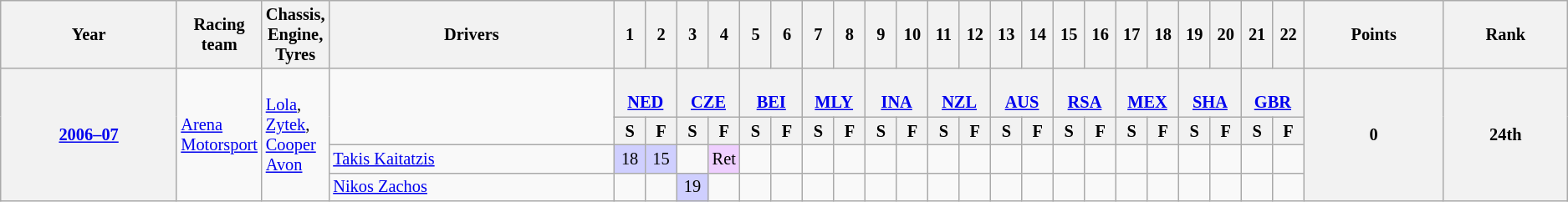<table class="wikitable" style="text-align:center; font-size: 85%">
<tr>
<th>Year</th>
<th width="4%">Racing<br>team</th>
<th width="4%">Chassis,<br>Engine,<br>Tyres</th>
<th>Drivers</th>
<th width="2%">1</th>
<th width="2%">2</th>
<th width="2%">3</th>
<th width="2%">4</th>
<th width="2%">5</th>
<th width="2%">6</th>
<th width="2%">7</th>
<th width="2%">8</th>
<th width="2%">9</th>
<th width="2%">10</th>
<th width="2%">11</th>
<th width="2%">12</th>
<th width="2%">13</th>
<th width="2%">14</th>
<th width="2%">15</th>
<th width="2%">16</th>
<th width="2%">17</th>
<th width="2%">18</th>
<th width="2%">19</th>
<th width="2%">20</th>
<th width="2%">21</th>
<th width="2%">22</th>
<th>Points</th>
<th>Rank</th>
</tr>
<tr>
<th rowspan=4 align=left><a href='#'>2006–07</a></th>
<td rowspan=4 align=left><a href='#'>Arena Motorsport</a></td>
<td rowspan=4 align=left><a href='#'>Lola</a>,<br><a href='#'>Zytek</a>,<br><a href='#'>Cooper Avon</a></td>
<td rowspan=2></td>
<th colspan=2><br><a href='#'>NED</a></th>
<th colspan=2><br><a href='#'>CZE</a></th>
<th colspan=2><br><a href='#'>BEI</a></th>
<th colspan=2><br><a href='#'>MLY</a></th>
<th colspan=2><br><a href='#'>INA</a></th>
<th colspan=2><br><a href='#'>NZL</a></th>
<th colspan=2><br><a href='#'>AUS</a></th>
<th colspan=2><br><a href='#'>RSA</a></th>
<th colspan=2><br><a href='#'>MEX</a></th>
<th colspan=2><br><a href='#'>SHA</a></th>
<th colspan=2><br><a href='#'>GBR</a></th>
<th rowspan=4><strong>0</strong></th>
<th rowspan=4><strong>24th</strong></th>
</tr>
<tr>
<th>S</th>
<th>F</th>
<th>S</th>
<th>F</th>
<th>S</th>
<th>F</th>
<th>S</th>
<th>F</th>
<th>S</th>
<th>F</th>
<th>S</th>
<th>F</th>
<th>S</th>
<th>F</th>
<th>S</th>
<th>F</th>
<th>S</th>
<th>F</th>
<th>S</th>
<th>F</th>
<th>S</th>
<th>F</th>
</tr>
<tr>
<td align=left><a href='#'>Takis Kaitatzis</a></td>
<td style="background:#CFCFFF;">18</td>
<td style="background:#CFCFFF;">15</td>
<td></td>
<td style="background:#EFCFFF;">Ret</td>
<td></td>
<td></td>
<td></td>
<td></td>
<td></td>
<td></td>
<td></td>
<td></td>
<td></td>
<td></td>
<td></td>
<td></td>
<td></td>
<td></td>
<td></td>
<td></td>
<td></td>
<td></td>
</tr>
<tr>
<td align=left><a href='#'>Nikos Zachos</a></td>
<td></td>
<td></td>
<td style="background:#CFCFFF;">19</td>
<td></td>
<td></td>
<td></td>
<td></td>
<td></td>
<td></td>
<td></td>
<td></td>
<td></td>
<td></td>
<td></td>
<td></td>
<td></td>
<td></td>
<td></td>
<td></td>
<td></td>
<td></td>
<td></td>
</tr>
</table>
